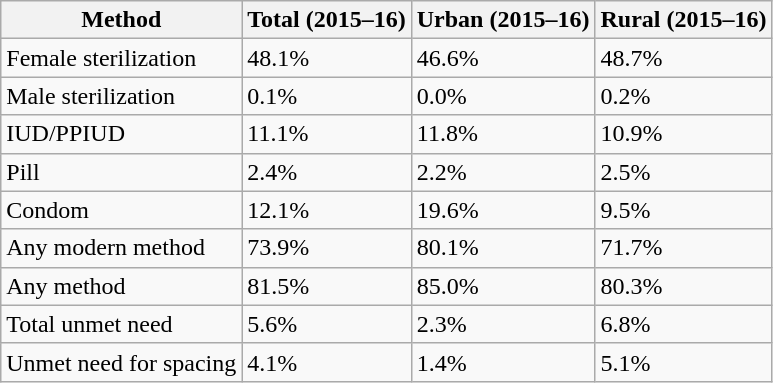<table class="wikitable sortable">
<tr>
<th>Method</th>
<th>Total (2015–16)</th>
<th>Urban (2015–16)</th>
<th>Rural (2015–16)</th>
</tr>
<tr>
<td>Female sterilization</td>
<td>48.1%</td>
<td>46.6%</td>
<td>48.7%</td>
</tr>
<tr>
<td>Male sterilization</td>
<td>0.1%</td>
<td>0.0%</td>
<td>0.2%</td>
</tr>
<tr>
<td>IUD/PPIUD</td>
<td>11.1%</td>
<td>11.8%</td>
<td>10.9%</td>
</tr>
<tr>
<td>Pill</td>
<td>2.4%</td>
<td>2.2%</td>
<td>2.5%</td>
</tr>
<tr>
<td>Condom</td>
<td>12.1%</td>
<td>19.6%</td>
<td>9.5%</td>
</tr>
<tr>
<td>Any modern method</td>
<td>73.9%</td>
<td>80.1%</td>
<td>71.7%</td>
</tr>
<tr>
<td>Any method</td>
<td>81.5%</td>
<td>85.0%</td>
<td>80.3%</td>
</tr>
<tr>
<td>Total unmet need</td>
<td>5.6%</td>
<td>2.3%</td>
<td>6.8%</td>
</tr>
<tr>
<td>Unmet need for spacing</td>
<td>4.1%</td>
<td>1.4%</td>
<td>5.1%</td>
</tr>
</table>
